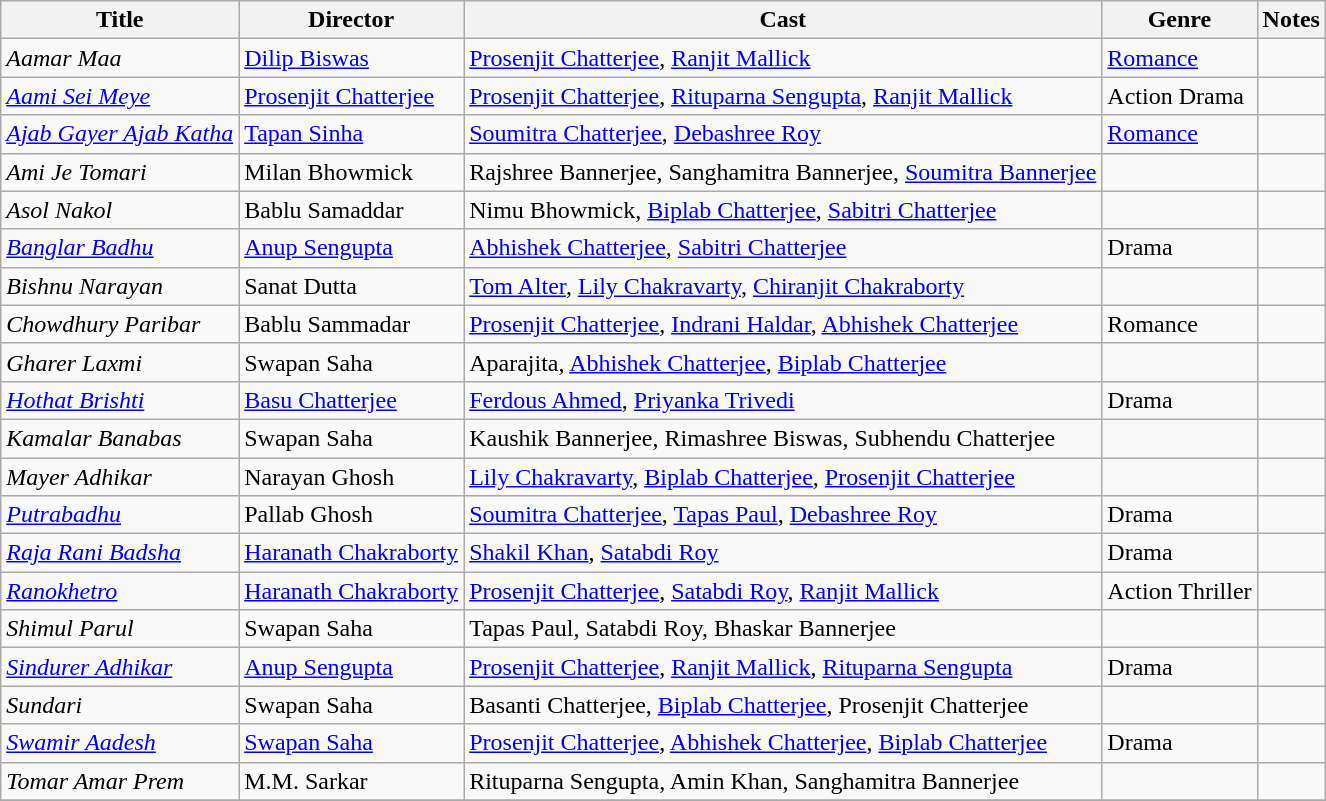<table class="wikitable sortable" border="0">
<tr>
<th>Title</th>
<th>Director</th>
<th>Cast</th>
<th>Genre</th>
<th>Notes</th>
</tr>
<tr>
<td><em>Aamar Maa</em></td>
<td><a href='#'>Dilip Biswas</a></td>
<td><a href='#'>Prosenjit Chatterjee</a>, <a href='#'>Ranjit Mallick</a></td>
<td><a href='#'>Romance</a></td>
<td></td>
</tr>
<tr>
<td><em><a href='#'>Aami Sei Meye</a></em></td>
<td><a href='#'>Prosenjit Chatterjee</a></td>
<td><a href='#'>Prosenjit Chatterjee</a>, <a href='#'>Rituparna Sengupta</a>, <a href='#'>Ranjit Mallick</a></td>
<td>Action Drama</td>
<td></td>
</tr>
<tr>
<td><em><a href='#'>Ajab Gayer Ajab Katha</a></em></td>
<td><a href='#'>Tapan Sinha</a></td>
<td><a href='#'>Soumitra Chatterjee</a>, <a href='#'>Debashree Roy</a></td>
<td><a href='#'>Romance</a></td>
<td></td>
</tr>
<tr>
<td><em>Ami Je Tomari</em></td>
<td>Milan Bhowmick</td>
<td>Rajshree Bannerjee, Sanghamitra Bannerjee, <a href='#'>Soumitra Bannerjee</a></td>
<td></td>
<td></td>
</tr>
<tr>
<td><em>Asol Nakol</em></td>
<td>Bablu Samaddar</td>
<td>Nimu Bhowmick, <a href='#'>Biplab Chatterjee</a>, <a href='#'>Sabitri Chatterjee</a></td>
<td></td>
<td></td>
</tr>
<tr>
<td><em><a href='#'>Banglar Badhu</a></em></td>
<td><a href='#'>Anup Sengupta</a></td>
<td><a href='#'>Abhishek Chatterjee</a>, <a href='#'>Sabitri Chatterjee</a></td>
<td>Drama</td>
<td></td>
</tr>
<tr>
<td><em>Bishnu Narayan</em></td>
<td>Sanat Dutta</td>
<td><a href='#'>Tom Alter</a>, <a href='#'>Lily Chakravarty</a>, <a href='#'>Chiranjit Chakraborty</a></td>
<td></td>
<td></td>
</tr>
<tr>
<td><em>Chowdhury Paribar</em></td>
<td>Bablu Sammadar</td>
<td><a href='#'>Prosenjit Chatterjee</a>, <a href='#'>Indrani Haldar</a>, <a href='#'>Abhishek Chatterjee</a></td>
<td>Romance</td>
<td></td>
</tr>
<tr>
<td><em>Gharer Laxmi</em></td>
<td>Swapan Saha</td>
<td>Aparajita, <a href='#'>Abhishek Chatterjee</a>, <a href='#'>Biplab Chatterjee</a></td>
<td></td>
<td></td>
</tr>
<tr>
<td><em><a href='#'>Hothat Brishti</a></em></td>
<td><a href='#'>Basu Chatterjee</a></td>
<td><a href='#'>Ferdous Ahmed</a>, <a href='#'>Priyanka Trivedi</a></td>
<td>Drama</td>
<td></td>
</tr>
<tr>
<td><em>Kamalar Banabas</em></td>
<td>Swapan Saha</td>
<td>Kaushik Bannerjee, Rimashree Biswas, Subhendu Chatterjee</td>
<td></td>
<td></td>
</tr>
<tr>
<td><em>Mayer Adhikar</em></td>
<td>Narayan Ghosh</td>
<td><a href='#'>Lily Chakravarty</a>, <a href='#'>Biplab Chatterjee</a>, <a href='#'>Prosenjit Chatterjee</a></td>
<td></td>
<td></td>
</tr>
<tr>
<td><em><a href='#'>Putrabadhu</a></em></td>
<td>Pallab Ghosh</td>
<td><a href='#'>Soumitra Chatterjee</a>, <a href='#'>Tapas Paul</a>, <a href='#'>Debashree Roy</a></td>
<td>Drama</td>
<td></td>
</tr>
<tr>
<td><em><a href='#'>Raja Rani Badsha</a></em></td>
<td><a href='#'>Haranath Chakraborty</a></td>
<td><a href='#'>Shakil Khan</a>, <a href='#'>Satabdi Roy</a></td>
<td>Drama</td>
<td></td>
</tr>
<tr>
<td><em><a href='#'>Ranokhetro</a></em></td>
<td><a href='#'>Haranath Chakraborty</a></td>
<td><a href='#'>Prosenjit Chatterjee</a>, <a href='#'>Satabdi Roy</a>, <a href='#'>Ranjit Mallick</a></td>
<td>Action Thriller</td>
<td></td>
</tr>
<tr>
<td><em>Shimul Parul</em></td>
<td>Swapan Saha</td>
<td>Tapas Paul, Satabdi Roy, Bhaskar Bannerjee</td>
<td></td>
<td></td>
</tr>
<tr>
<td><em><a href='#'>Sindurer Adhikar</a></em></td>
<td><a href='#'>Anup Sengupta</a></td>
<td><a href='#'>Prosenjit Chatterjee</a>, <a href='#'>Ranjit Mallick</a>, <a href='#'>Rituparna Sengupta</a></td>
<td>Drama</td>
<td></td>
</tr>
<tr>
<td><em>Sundari</em></td>
<td>Swapan Saha</td>
<td>Basanti Chatterjee, <a href='#'>Biplab Chatterjee</a>, Prosenjit Chatterjee</td>
<td></td>
</tr>
<tr>
<td><em><a href='#'>Swamir Aadesh</a></em></td>
<td><a href='#'>Swapan Saha</a></td>
<td><a href='#'>Prosenjit Chatterjee</a>, <a href='#'>Abhishek Chatterjee</a>, <a href='#'>Biplab Chatterjee</a></td>
<td>Drama</td>
<td></td>
</tr>
<tr>
<td><em>Tomar Amar Prem</em></td>
<td>M.M. Sarkar</td>
<td>Rituparna Sengupta, Amin Khan, Sanghamitra Bannerjee</td>
<td></td>
<td></td>
</tr>
<tr>
</tr>
</table>
